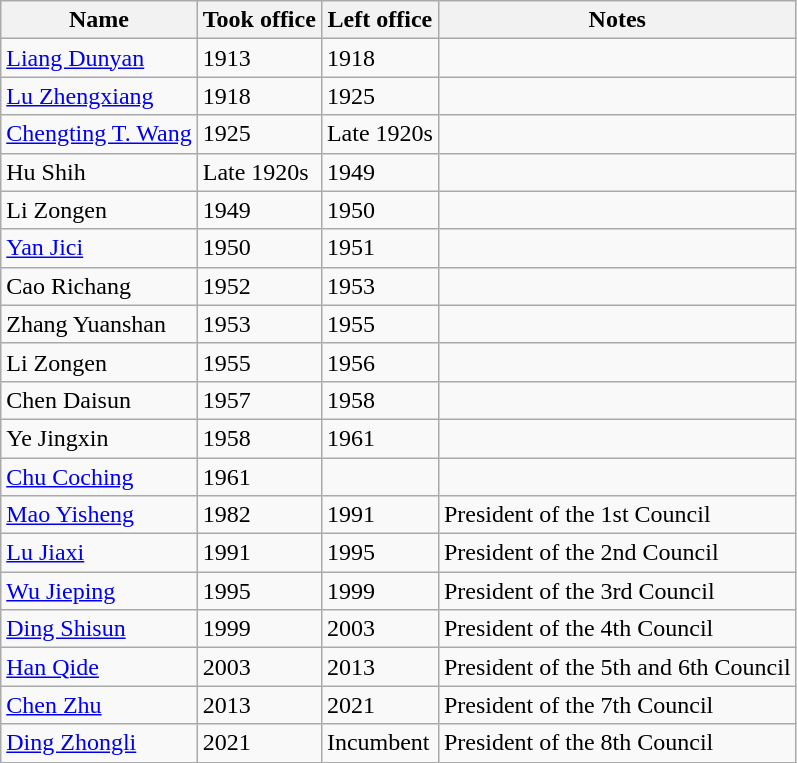<table class="wikitable">
<tr>
<th>Name</th>
<th>Took office</th>
<th>Left office</th>
<th>Notes</th>
</tr>
<tr>
<td><a href='#'>Liang Dunyan</a></td>
<td>1913</td>
<td>1918</td>
<td></td>
</tr>
<tr>
<td><a href='#'>Lu Zhengxiang</a></td>
<td>1918</td>
<td>1925</td>
<td></td>
</tr>
<tr>
<td><a href='#'>Chengting T. Wang</a></td>
<td>1925</td>
<td>Late 1920s</td>
<td></td>
</tr>
<tr>
<td>Hu Shih</td>
<td>Late 1920s</td>
<td>1949</td>
<td></td>
</tr>
<tr>
<td>Li Zongen</td>
<td>1949</td>
<td>1950</td>
<td></td>
</tr>
<tr>
<td><a href='#'>Yan Jici</a></td>
<td>1950</td>
<td>1951</td>
<td></td>
</tr>
<tr>
<td>Cao Richang</td>
<td>1952</td>
<td>1953</td>
<td></td>
</tr>
<tr>
<td>Zhang Yuanshan</td>
<td>1953</td>
<td>1955</td>
<td></td>
</tr>
<tr>
<td>Li Zongen</td>
<td>1955</td>
<td>1956</td>
<td></td>
</tr>
<tr>
<td>Chen Daisun</td>
<td>1957</td>
<td>1958</td>
<td></td>
</tr>
<tr>
<td>Ye Jingxin</td>
<td>1958</td>
<td>1961</td>
<td></td>
</tr>
<tr>
<td><a href='#'>Chu Coching</a></td>
<td>1961</td>
<td></td>
<td></td>
</tr>
<tr>
<td><a href='#'>Mao Yisheng</a></td>
<td>1982</td>
<td>1991</td>
<td>President of the 1st Council</td>
</tr>
<tr>
<td><a href='#'>Lu Jiaxi</a></td>
<td>1991</td>
<td>1995</td>
<td>President of the 2nd Council</td>
</tr>
<tr>
<td><a href='#'>Wu Jieping</a></td>
<td>1995</td>
<td>1999</td>
<td>President of the 3rd Council</td>
</tr>
<tr>
<td><a href='#'>Ding Shisun</a></td>
<td>1999</td>
<td>2003</td>
<td>President of the 4th Council</td>
</tr>
<tr>
<td><a href='#'>Han Qide</a></td>
<td>2003</td>
<td>2013</td>
<td>President of the 5th and 6th Council</td>
</tr>
<tr>
<td><a href='#'>Chen Zhu</a></td>
<td>2013</td>
<td>2021</td>
<td>President of the 7th Council</td>
</tr>
<tr>
<td><a href='#'>Ding Zhongli</a></td>
<td>2021</td>
<td>Incumbent</td>
<td>President of the 8th Council</td>
</tr>
</table>
